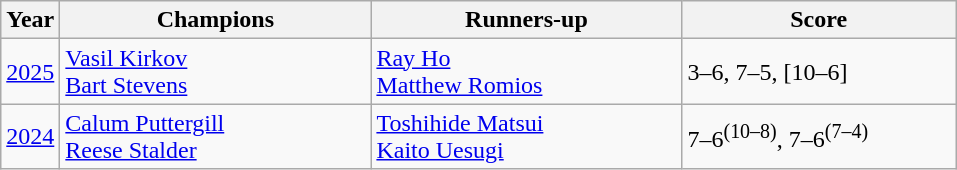<table class="wikitable" style="font-size:100%">
<tr>
<th>Year</th>
<th width="200">Champions</th>
<th width="200">Runners-up</th>
<th width="175">Score</th>
</tr>
<tr>
<td><a href='#'>2025</a></td>
<td> <a href='#'>Vasil Kirkov</a><br> <a href='#'>Bart Stevens</a></td>
<td> <a href='#'>Ray Ho</a><br> <a href='#'>Matthew Romios</a></td>
<td>3–6, 7–5, [10–6]</td>
</tr>
<tr>
<td><a href='#'>2024</a></td>
<td> <a href='#'>Calum Puttergill</a><br> <a href='#'>Reese Stalder</a></td>
<td> <a href='#'>Toshihide Matsui</a><br> <a href='#'>Kaito Uesugi</a></td>
<td>7–6<sup>(10–8)</sup>, 7–6<sup>(7–4)</sup></td>
</tr>
</table>
